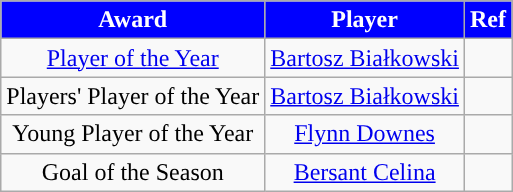<table class="wikitable" style="text-align:center">
<tr>
<th style="background:blue; color:white; width=0%">Award</th>
<th style="background:blue; color:white; width=0%">Player</th>
<th style="background:blue; color:white; width=0%">Ref</th>
</tr>
<tr>
<td><a href='#'>Player of the Year</a></td>
<td> <a href='#'>Bartosz Białkowski</a></td>
<td></td>
</tr>
<tr>
<td>Players' Player of the Year</td>
<td> <a href='#'>Bartosz Białkowski</a></td>
<td></td>
</tr>
<tr>
<td>Young Player of the Year</td>
<td> <a href='#'>Flynn Downes</a></td>
<td></td>
</tr>
<tr>
<td>Goal of the Season</td>
<td> <a href='#'>Bersant Celina</a></td>
<td></td>
</tr>
</table>
